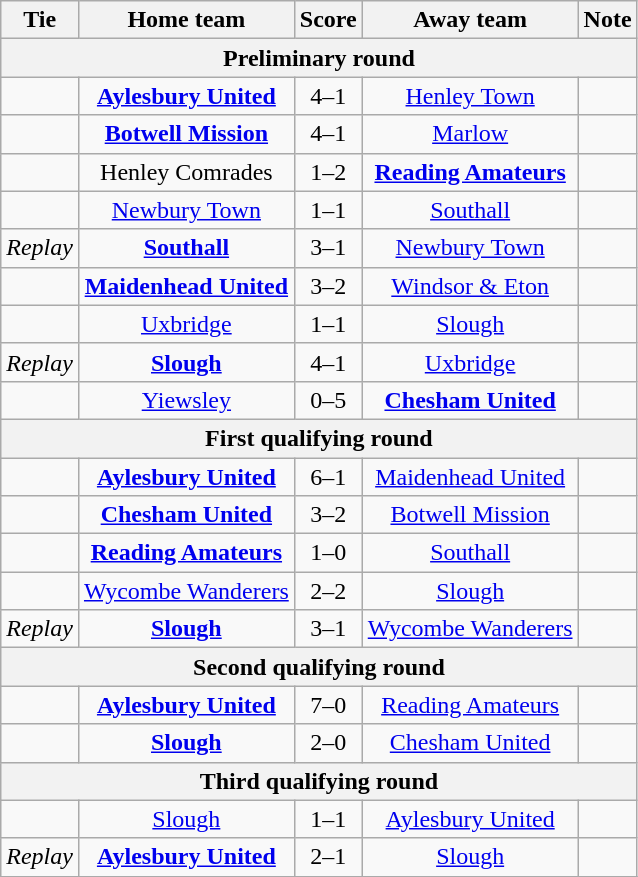<table class="wikitable" style="text-align:center;">
<tr>
<th>Tie</th>
<th>Home team</th>
<th>Score</th>
<th>Away team</th>
<th>Note</th>
</tr>
<tr>
<th colspan=5>Preliminary round</th>
</tr>
<tr>
<td></td>
<td><strong><a href='#'>Aylesbury United</a></strong></td>
<td>4–1</td>
<td><a href='#'>Henley Town</a></td>
<td></td>
</tr>
<tr>
<td></td>
<td><strong><a href='#'>Botwell Mission</a></strong></td>
<td>4–1</td>
<td><a href='#'>Marlow</a></td>
<td></td>
</tr>
<tr>
<td></td>
<td>Henley Comrades</td>
<td>1–2</td>
<td><strong><a href='#'>Reading Amateurs</a></strong></td>
<td></td>
</tr>
<tr>
<td></td>
<td><a href='#'>Newbury Town</a></td>
<td>1–1</td>
<td><a href='#'>Southall</a></td>
<td></td>
</tr>
<tr>
<td><em>Replay</em></td>
<td><strong><a href='#'>Southall</a></strong></td>
<td>3–1</td>
<td><a href='#'>Newbury Town</a></td>
<td></td>
</tr>
<tr>
<td></td>
<td><strong><a href='#'>Maidenhead United</a></strong></td>
<td>3–2</td>
<td><a href='#'>Windsor & Eton</a></td>
<td></td>
</tr>
<tr>
<td></td>
<td><a href='#'>Uxbridge</a></td>
<td>1–1</td>
<td><a href='#'>Slough</a></td>
<td></td>
</tr>
<tr>
<td><em>Replay</em></td>
<td><strong><a href='#'>Slough</a></strong></td>
<td>4–1</td>
<td><a href='#'>Uxbridge</a></td>
<td></td>
</tr>
<tr>
<td></td>
<td><a href='#'>Yiewsley</a></td>
<td>0–5</td>
<td><strong><a href='#'>Chesham United</a></strong></td>
<td></td>
</tr>
<tr>
<th colspan=5>First qualifying round</th>
</tr>
<tr>
<td></td>
<td><strong><a href='#'>Aylesbury United</a></strong></td>
<td>6–1</td>
<td><a href='#'>Maidenhead United</a></td>
<td></td>
</tr>
<tr>
<td></td>
<td><strong><a href='#'>Chesham United</a></strong></td>
<td>3–2</td>
<td><a href='#'>Botwell Mission</a></td>
<td></td>
</tr>
<tr>
<td></td>
<td><strong><a href='#'>Reading Amateurs</a></strong></td>
<td>1–0</td>
<td><a href='#'>Southall</a></td>
<td></td>
</tr>
<tr>
<td></td>
<td><a href='#'>Wycombe Wanderers</a></td>
<td>2–2</td>
<td><a href='#'>Slough</a></td>
<td></td>
</tr>
<tr>
<td><em>Replay</em></td>
<td><strong><a href='#'>Slough</a></strong></td>
<td>3–1</td>
<td><a href='#'>Wycombe Wanderers</a></td>
<td></td>
</tr>
<tr>
<th colspan=5>Second qualifying round</th>
</tr>
<tr>
<td></td>
<td><strong><a href='#'>Aylesbury United</a></strong></td>
<td>7–0</td>
<td><a href='#'>Reading Amateurs</a></td>
<td></td>
</tr>
<tr>
<td></td>
<td><strong><a href='#'>Slough</a></strong></td>
<td>2–0</td>
<td><a href='#'>Chesham United</a></td>
<td></td>
</tr>
<tr>
<th colspan=5>Third qualifying round</th>
</tr>
<tr>
<td></td>
<td><a href='#'>Slough</a></td>
<td>1–1</td>
<td><a href='#'>Aylesbury United</a></td>
<td></td>
</tr>
<tr>
<td><em>Replay</em></td>
<td><strong><a href='#'>Aylesbury United</a></strong></td>
<td>2–1</td>
<td><a href='#'>Slough</a></td>
<td></td>
</tr>
<tr>
</tr>
</table>
